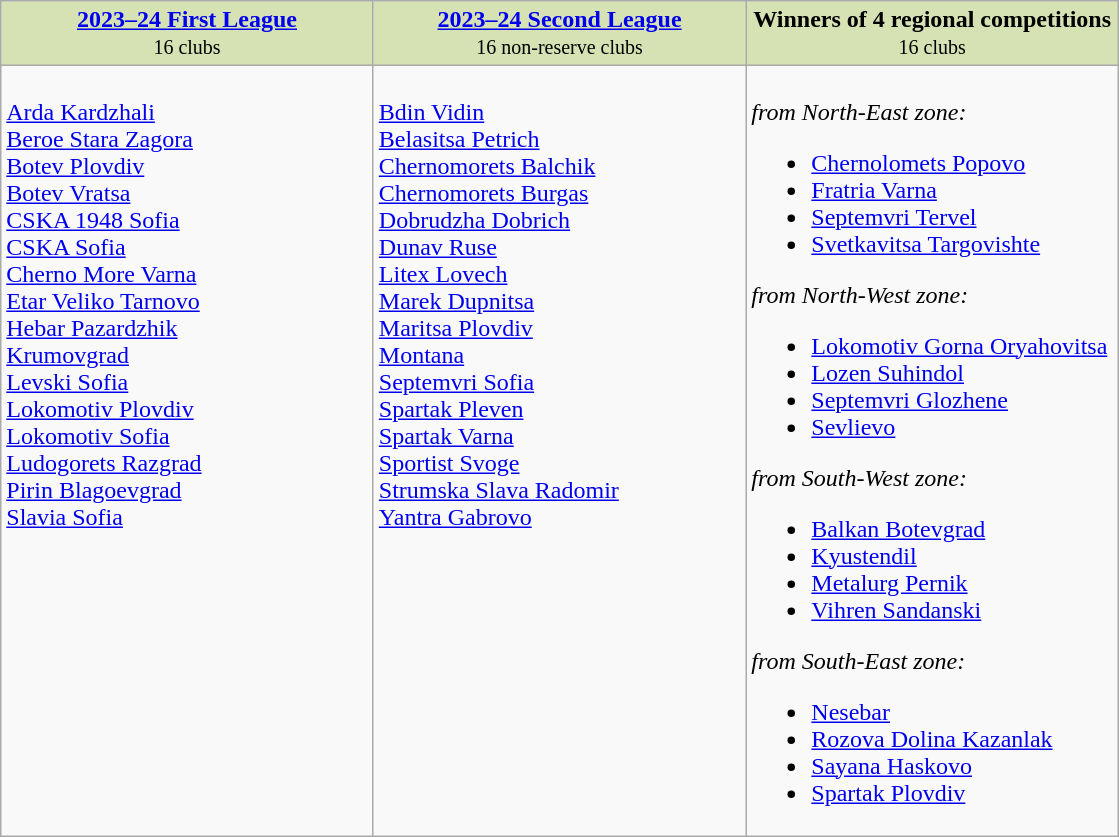<table class="wikitable">
<tr valign="top" bgcolor="#D6E2B3">
<td align="center" width="33%"><strong><a href='#'>2023–24 First League</a></strong><br><small>16 clubs</small></td>
<td align="center" width="33%"><strong><a href='#'>2023–24 Second League</a></strong><br><small>16 non-reserve clubs</small></td>
<td align="center" width="33%"><strong>Winners of 4 regional competitions</strong><br><small>16 clubs</small></td>
</tr>
<tr valign="top">
<td><br><a href='#'>Arda Kardzhali</a><br>
<a href='#'>Beroe Stara Zagora</a><br>
<a href='#'>Botev Plovdiv</a><br>
<a href='#'>Botev Vratsa</a><br>
<a href='#'>CSKA 1948 Sofia</a><br>
<a href='#'>CSKA Sofia</a><br>
<a href='#'>Cherno More Varna</a><br>
<a href='#'>Etar Veliko Tarnovo</a><br>
<a href='#'>Hebar Pazardzhik</a><br>
<a href='#'>Krumovgrad</a><br>
<a href='#'>Levski Sofia</a><br>
<a href='#'>Lokomotiv Plovdiv</a><br>
<a href='#'>Lokomotiv Sofia</a><br>
<a href='#'>Ludogorets Razgrad</a><br>
<a href='#'>Pirin Blagoevgrad</a><br>
<a href='#'>Slavia Sofia</a></td>
<td><br><a href='#'>Bdin Vidin</a><br>
<a href='#'>Belasitsa Petrich</a><br>
<a href='#'>Chernomorets Balchik</a><br>
<a href='#'>Chernomorets Burgas</a><br>
<a href='#'>Dobrudzha Dobrich</a><br>
<a href='#'>Dunav Ruse</a><br>
<a href='#'>Litex Lovech</a><br>
<a href='#'>Marek Dupnitsa</a><br>
<a href='#'>Maritsa Plovdiv</a><br>
<a href='#'>Montana</a><br>
<a href='#'>Septemvri Sofia</a><br>
<a href='#'>Spartak Pleven</a><br>
<a href='#'>Spartak Varna</a><br>
<a href='#'>Sportist Svoge</a><br>
<a href='#'>Strumska Slava Radomir</a><br>
<a href='#'>Yantra Gabrovo</a></td>
<td><br><em>from North-East zone:</em><ul><li><a href='#'>Chernolomets Popovo</a></li><li><a href='#'>Fratria Varna</a></li><li><a href='#'>Septemvri Tervel</a></li><li><a href='#'>Svetkavitsa Targovishte</a></li></ul><em>from North-West zone:</em><ul><li><a href='#'>Lokomotiv Gorna Oryahovitsa</a></li><li><a href='#'>Lozen Suhindol</a></li><li><a href='#'>Septemvri Glozhene</a></li><li><a href='#'>Sevlievo</a></li></ul><em>from South-West zone:</em><ul><li><a href='#'>Balkan Botevgrad</a></li><li><a href='#'>Kyustendil</a></li><li><a href='#'>Metalurg Pernik</a></li><li><a href='#'>Vihren Sandanski</a></li></ul><em>from South-East zone:</em><ul><li><a href='#'>Nesebar</a></li><li><a href='#'>Rozova Dolina Kazanlak</a></li><li><a href='#'>Sayana Haskovo</a></li><li><a href='#'>Spartak Plovdiv</a></li></ul></td>
</tr>
</table>
